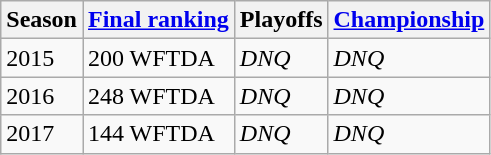<table class="wikitable sortable">
<tr>
<th>Season</th>
<th><a href='#'>Final ranking</a></th>
<th>Playoffs</th>
<th><a href='#'>Championship</a></th>
</tr>
<tr>
<td>2015</td>
<td>200 WFTDA</td>
<td><em>DNQ</em></td>
<td><em>DNQ</em></td>
</tr>
<tr>
<td>2016</td>
<td>248 WFTDA</td>
<td><em>DNQ</em></td>
<td><em>DNQ</em></td>
</tr>
<tr>
<td>2017</td>
<td>144 WFTDA</td>
<td><em>DNQ</em></td>
<td><em>DNQ</em></td>
</tr>
</table>
